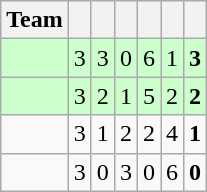<table class=wikitable style="text-align:center">
<tr>
<th>Team</th>
<th></th>
<th></th>
<th></th>
<th></th>
<th></th>
<th></th>
</tr>
<tr bgcolor=ccffcc>
<td style="text-align:left"></td>
<td>3</td>
<td>3</td>
<td>0</td>
<td>6</td>
<td>1</td>
<td><strong>3</strong></td>
</tr>
<tr bgcolor=ccffcc>
<td style="text-align:left"></td>
<td>3</td>
<td>2</td>
<td>1</td>
<td>5</td>
<td>2</td>
<td><strong>2</strong></td>
</tr>
<tr>
<td style="text-align:left"></td>
<td>3</td>
<td>1</td>
<td>2</td>
<td>2</td>
<td>4</td>
<td><strong>1</strong></td>
</tr>
<tr>
<td style="text-align:left"></td>
<td>3</td>
<td>0</td>
<td>3</td>
<td>0</td>
<td>6</td>
<td><strong>0</strong></td>
</tr>
</table>
